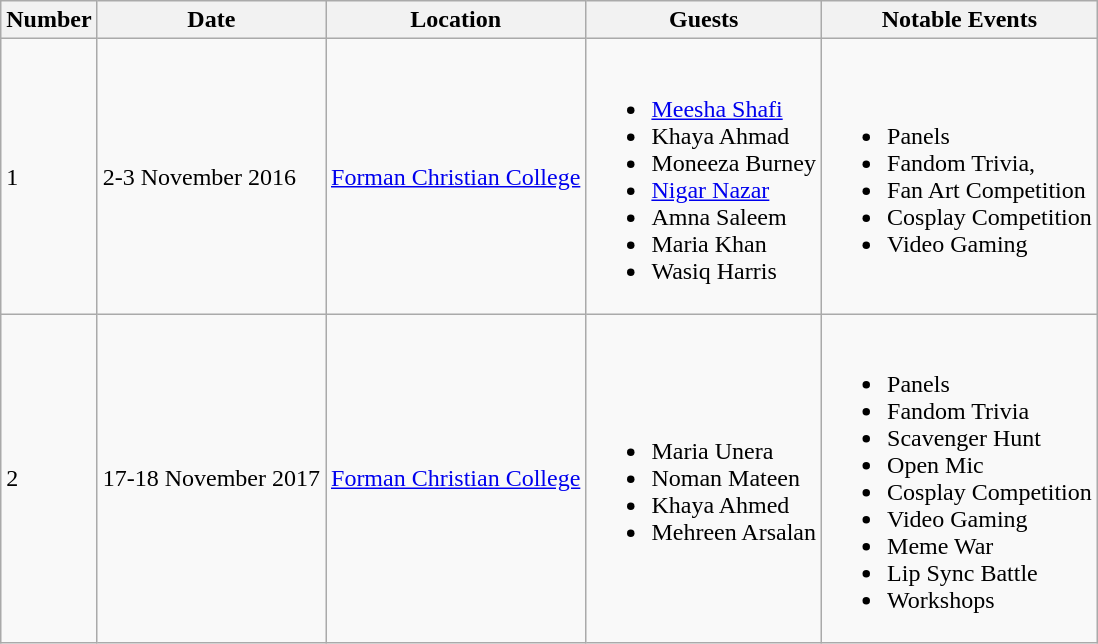<table class="wikitable">
<tr>
<th>Number</th>
<th>Date</th>
<th>Location</th>
<th>Guests</th>
<th>Notable Events</th>
</tr>
<tr>
<td>1</td>
<td>2-3 November 2016</td>
<td><a href='#'>Forman Christian College</a></td>
<td><br><ul><li><a href='#'>Meesha Shafi</a></li><li>Khaya Ahmad</li><li>Moneeza Burney</li><li><a href='#'>Nigar Nazar</a></li><li>Amna Saleem</li><li>Maria Khan</li><li>Wasiq Harris</li></ul></td>
<td><br><ul><li>Panels</li><li>Fandom Trivia,</li><li>Fan Art Competition</li><li>Cosplay Competition</li><li>Video Gaming</li></ul></td>
</tr>
<tr>
<td>2</td>
<td>17-18 November 2017</td>
<td><a href='#'>Forman Christian College</a></td>
<td><br><ul><li>Maria Unera</li><li>Noman Mateen</li><li>Khaya Ahmed</li><li>Mehreen Arsalan</li></ul></td>
<td><br><ul><li>Panels</li><li>Fandom Trivia</li><li>Scavenger Hunt</li><li>Open Mic</li><li>Cosplay Competition</li><li>Video Gaming</li><li>Meme War</li><li>Lip Sync Battle</li><li>Workshops</li></ul></td>
</tr>
</table>
